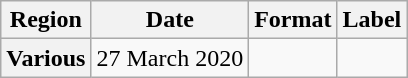<table class="wikitable plainrowheaders">
<tr>
<th>Region</th>
<th>Date</th>
<th>Format</th>
<th>Label</th>
</tr>
<tr>
<th scope="row">Various</th>
<td>27 March 2020</td>
<td></td>
<td></td>
</tr>
</table>
